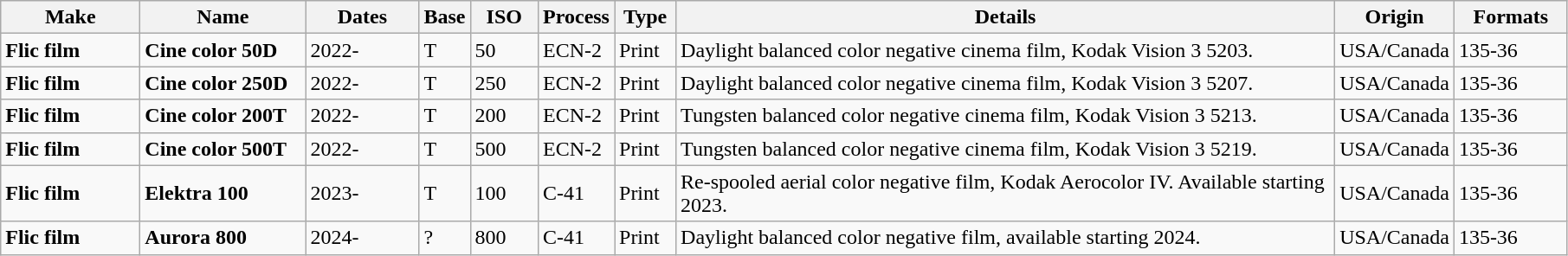<table class="wikitable">
<tr>
<th scope="col" style="width: 100px;">Make</th>
<th scope="col" style="width: 120px;">Name</th>
<th scope="col" style="width: 80px;">Dates</th>
<th scope="col" style="width: 30px;">Base</th>
<th scope="col" style="width: 45px;">ISO</th>
<th scope="col" style="width: 40px;">Process</th>
<th scope="col" style="width: 40px;">Type</th>
<th scope="col" style="width: 500px;">Details</th>
<th scope="col" style="width: 60px;">Origin</th>
<th scope="col" style="width: 80px;">Formats</th>
</tr>
<tr>
<td><strong>Flic film</strong></td>
<td><strong>Cine color 50D</strong></td>
<td>2022-</td>
<td>T</td>
<td>50</td>
<td>ECN-2</td>
<td>Print</td>
<td>Daylight balanced color negative cinema film, Kodak Vision 3 5203.</td>
<td>USA/Canada</td>
<td>135-36</td>
</tr>
<tr>
<td><strong>Flic film</strong></td>
<td><strong>Cine color 250D</strong></td>
<td>2022-</td>
<td>T</td>
<td>250</td>
<td>ECN-2</td>
<td>Print</td>
<td>Daylight balanced color negative cinema film, Kodak Vision 3 5207.</td>
<td>USA/Canada</td>
<td>135-36</td>
</tr>
<tr>
<td><strong>Flic film</strong></td>
<td><strong>Cine color 200T</strong></td>
<td>2022-</td>
<td>T</td>
<td>200</td>
<td>ECN-2</td>
<td>Print</td>
<td>Tungsten balanced color negative cinema film, Kodak Vision 3 5213.</td>
<td>USA/Canada</td>
<td>135-36</td>
</tr>
<tr>
<td><strong>Flic film</strong></td>
<td><strong>Cine color 500T</strong></td>
<td>2022-</td>
<td>T</td>
<td>500</td>
<td>ECN-2</td>
<td>Print</td>
<td>Tungsten balanced color negative cinema film, Kodak Vision 3 5219.</td>
<td>USA/Canada</td>
<td>135-36</td>
</tr>
<tr>
<td><strong>Flic film</strong></td>
<td><strong>Elektra 100</strong></td>
<td>2023-</td>
<td>T</td>
<td>100</td>
<td>C-41</td>
<td>Print</td>
<td>Re-spooled aerial color negative film, Kodak Aerocolor IV. Available starting 2023.</td>
<td>USA/Canada</td>
<td>135-36</td>
</tr>
<tr>
<td><strong>Flic film</strong></td>
<td><strong>Aurora 800</strong></td>
<td>2024-</td>
<td>?</td>
<td>800</td>
<td>C-41</td>
<td>Print</td>
<td>Daylight balanced color negative film, available starting 2024.</td>
<td>USA/Canada</td>
<td>135-36</td>
</tr>
</table>
